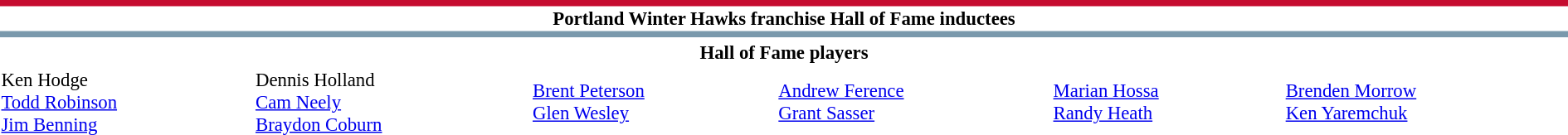<table class="toccolours" style="font-size: 95%;margin:1em auto;" width=100%>
<tr>
<th colspan="6" style="background:#FFFFFF;border-top:#C60C30 5px solid;border-bottom:#7A99AC 5px solid;; text-align: center;">Portland Winter Hawks franchise Hall of Fame inductees</th>
</tr>
<tr>
<th colspan=6 align=center>Hall of Fame players</th>
</tr>
<tr>
<td>Ken Hodge <br><a href='#'>Todd Robinson</a><br><a href='#'>Jim Benning</a></td>
<td>Dennis Holland <br><a href='#'>Cam Neely</a><br><a href='#'>Braydon Coburn</a></td>
<td><a href='#'>Brent Peterson</a><br><a href='#'>Glen Wesley</a></td>
<td><a href='#'>Andrew Ference</a><br><a href='#'>Grant Sasser</a></td>
<td><a href='#'>Marian Hossa</a><br><a href='#'>Randy Heath</a></td>
<td><a href='#'>Brenden Morrow</a><br><a href='#'>Ken Yaremchuk</a></td>
</tr>
</table>
